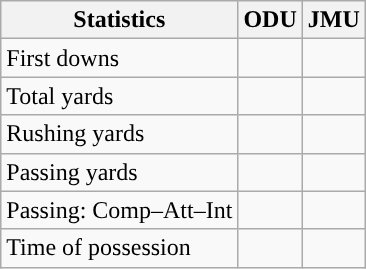<table class="wikitable" style="float: left;">
<tr>
<th>Statistics</th>
<th>ODU</th>
<th>JMU</th>
</tr>
<tr>
<td>First downs</td>
<td></td>
<td></td>
</tr>
<tr>
<td>Total yards</td>
<td></td>
<td></td>
</tr>
<tr>
<td>Rushing yards</td>
<td></td>
<td></td>
</tr>
<tr>
<td>Passing yards</td>
<td></td>
<td></td>
</tr>
<tr>
<td>Passing: Comp–Att–Int</td>
<td></td>
<td></td>
</tr>
<tr>
<td>Time of possession</td>
<td></td>
<td></td>
</tr>
</table>
